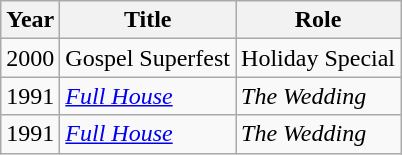<table class="wikitable">
<tr>
<th>Year</th>
<th>Title</th>
<th>Role</th>
</tr>
<tr>
<td>2000</td>
<td>Gospel Superfest</td>
<td>Holiday Special</td>
</tr>
<tr>
<td>1991</td>
<td><em><a href='#'>Full House</a></em></td>
<td><em>The Wedding</em></td>
</tr>
<tr>
<td>1991</td>
<td><em><a href='#'>Full House</a></em></td>
<td><em>The Wedding</em></td>
</tr>
</table>
